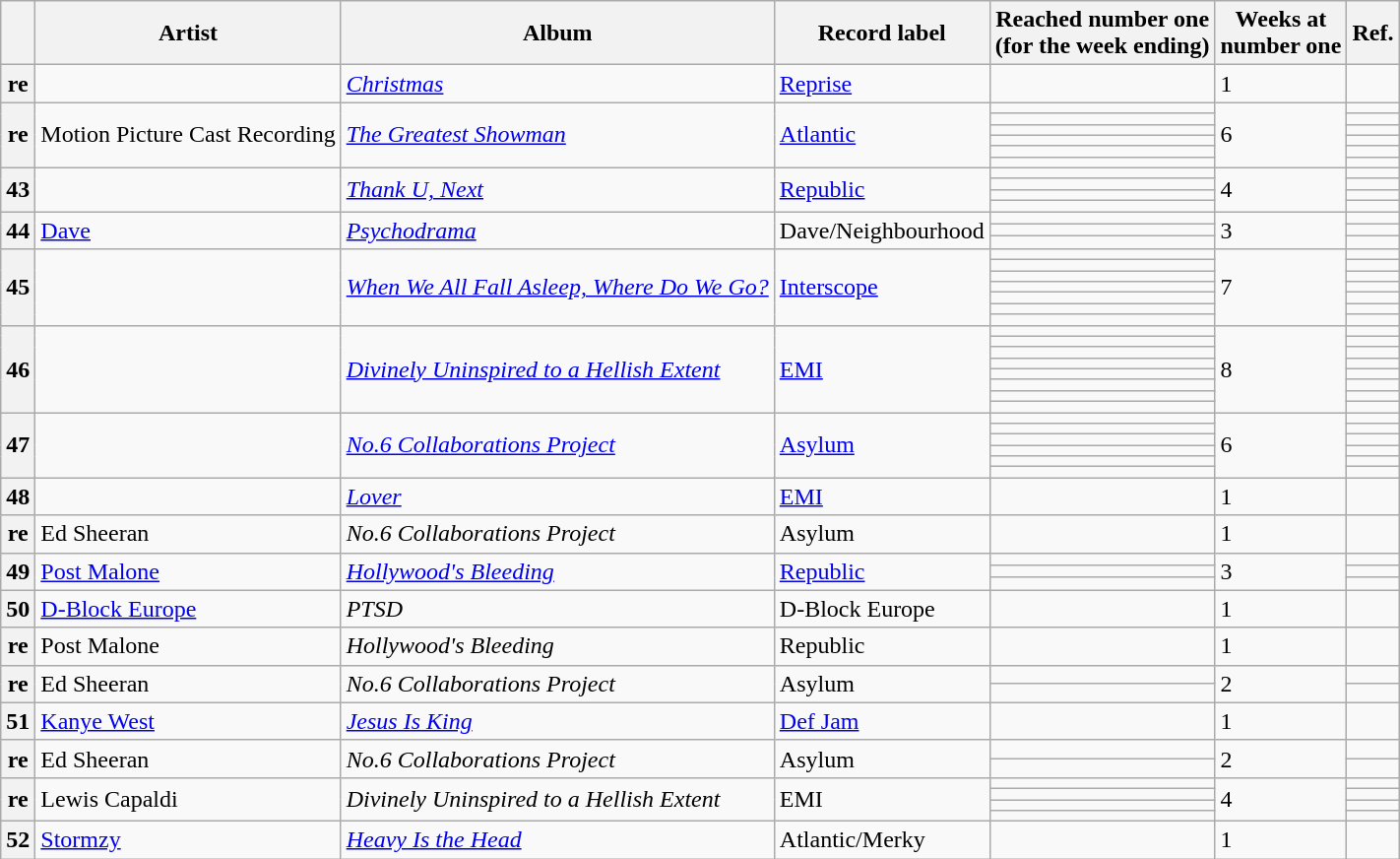<table class="wikitable plainrowheaders sortable">
<tr>
<th scope=col></th>
<th scope=col>Artist</th>
<th scope=col>Album</th>
<th scope=col>Record label</th>
<th scope=col>Reached number one<br>(for the week ending)</th>
<th scope=col>Weeks at<br>number one</th>
<th scope=col>Ref.</th>
</tr>
<tr>
<th scope=row style="text-align:center;">re</th>
<td></td>
<td><em><a href='#'>Christmas</a></em></td>
<td><a href='#'>Reprise</a></td>
<td></td>
<td>1</td>
<td align=center></td>
</tr>
<tr>
<th scope=row style="text-align:center;" rowspan="6">re</th>
<td rowspan="6">Motion Picture Cast Recording</td>
<td rowspan="6"><em><a href='#'>The Greatest Showman</a></em></td>
<td rowspan="6"><a href='#'>Atlantic</a></td>
<td></td>
<td rowspan="6">6</td>
<td align=center></td>
</tr>
<tr>
<td></td>
<td align=center></td>
</tr>
<tr>
<td></td>
<td align=center></td>
</tr>
<tr>
<td></td>
<td align=center></td>
</tr>
<tr>
<td></td>
<td align=center></td>
</tr>
<tr>
<td></td>
<td align=center></td>
</tr>
<tr>
<th scope=row style="text-align:center;" rowspan="4">43</th>
<td rowspan="4"></td>
<td rowspan="4"><em><a href='#'>Thank U, Next</a></em></td>
<td rowspan="4"><a href='#'>Republic</a></td>
<td></td>
<td rowspan="4">4</td>
<td align=center></td>
</tr>
<tr>
<td></td>
<td align=center></td>
</tr>
<tr>
<td></td>
<td align=center></td>
</tr>
<tr>
<td></td>
<td align=center></td>
</tr>
<tr>
<th scope=row style="text-align:center;" rowspan="3">44</th>
<td rowspan="3"><a href='#'>Dave</a></td>
<td rowspan="3"><em><a href='#'>Psychodrama</a></em></td>
<td rowspan="3">Dave/Neighbourhood</td>
<td></td>
<td rowspan="3">3</td>
<td align=center></td>
</tr>
<tr>
<td></td>
<td align=center></td>
</tr>
<tr>
<td></td>
<td align=center></td>
</tr>
<tr>
<th scope=row style="text-align:center;" rowspan="7">45</th>
<td rowspan="7"></td>
<td rowspan="7"><em><a href='#'>When We All Fall Asleep, Where Do We Go?</a></em></td>
<td rowspan="7"><a href='#'>Interscope</a></td>
<td></td>
<td rowspan="7">7</td>
<td align=center></td>
</tr>
<tr>
<td></td>
<td align=center></td>
</tr>
<tr>
<td></td>
<td align=center></td>
</tr>
<tr>
<td></td>
<td align=center></td>
</tr>
<tr>
<td></td>
<td align=center></td>
</tr>
<tr>
<td></td>
<td align=center></td>
</tr>
<tr>
<td></td>
<td align=center></td>
</tr>
<tr>
<th scope=row style="text-align:center;" rowspan="8">46</th>
<td rowspan="8"></td>
<td rowspan="8"><em><a href='#'>Divinely Uninspired to a Hellish Extent</a></em></td>
<td rowspan="8"><a href='#'>EMI</a></td>
<td></td>
<td rowspan="8">8</td>
<td align=center></td>
</tr>
<tr>
<td></td>
<td align=center></td>
</tr>
<tr>
<td></td>
<td align=center></td>
</tr>
<tr>
<td></td>
<td align=center></td>
</tr>
<tr>
<td></td>
<td align=center></td>
</tr>
<tr>
<td></td>
<td align=center></td>
</tr>
<tr>
<td></td>
<td align=center></td>
</tr>
<tr>
<td></td>
<td align=center></td>
</tr>
<tr>
<th scope=row style="text-align:center;" rowspan="6">47</th>
<td rowspan="6"></td>
<td rowspan="6"><em><a href='#'>No.6 Collaborations Project</a></em></td>
<td rowspan="6"><a href='#'>Asylum</a></td>
<td></td>
<td rowspan="6">6</td>
<td align=center></td>
</tr>
<tr>
<td></td>
<td align=center></td>
</tr>
<tr>
<td></td>
<td align=center></td>
</tr>
<tr>
<td></td>
<td align=center></td>
</tr>
<tr>
<td></td>
<td align=center></td>
</tr>
<tr>
<td></td>
<td align=center></td>
</tr>
<tr>
<th scope=row style="text-align:center;">48</th>
<td></td>
<td><em><a href='#'>Lover</a></em></td>
<td><a href='#'>EMI</a></td>
<td></td>
<td>1</td>
<td align=center></td>
</tr>
<tr>
<th scope=row style="text-align:center;">re</th>
<td>Ed Sheeran</td>
<td><em>No.6 Collaborations Project</em></td>
<td>Asylum</td>
<td></td>
<td>1</td>
<td align=center></td>
</tr>
<tr>
<th scope=row style="text-align:center;" rowspan="3">49</th>
<td rowspan="3"><a href='#'>Post Malone</a></td>
<td rowspan="3"><em><a href='#'>Hollywood's Bleeding</a></em></td>
<td rowspan="3"><a href='#'>Republic</a></td>
<td></td>
<td rowspan="3">3</td>
<td align=center></td>
</tr>
<tr>
<td></td>
<td align=center></td>
</tr>
<tr>
<td></td>
<td align=center></td>
</tr>
<tr>
<th scope=row style="text-align:center;">50</th>
<td><a href='#'>D-Block Europe</a></td>
<td><em>PTSD</em></td>
<td>D-Block Europe</td>
<td></td>
<td>1</td>
<td align=center></td>
</tr>
<tr>
<th scope=row style="text-align:center;">re</th>
<td>Post Malone</td>
<td><em>Hollywood's Bleeding</em></td>
<td>Republic</td>
<td></td>
<td>1</td>
<td align=center></td>
</tr>
<tr>
<th scope=row style="text-align:center;" rowspan="2">re</th>
<td rowspan="2">Ed Sheeran</td>
<td rowspan="2"><em>No.6 Collaborations Project</em></td>
<td rowspan="2">Asylum</td>
<td></td>
<td rowspan="2">2</td>
<td align=center></td>
</tr>
<tr>
<td></td>
<td align=center></td>
</tr>
<tr>
<th scope=row style="text-align:center;">51</th>
<td><a href='#'>Kanye West</a></td>
<td><em><a href='#'>Jesus Is King</a></em></td>
<td><a href='#'>Def Jam</a></td>
<td></td>
<td>1</td>
<td align=center></td>
</tr>
<tr>
<th scope=row style="text-align:center;" rowspan="2">re</th>
<td rowspan="2">Ed Sheeran</td>
<td rowspan="2"><em>No.6 Collaborations Project</em></td>
<td rowspan="2">Asylum</td>
<td></td>
<td rowspan="2">2</td>
<td align=center></td>
</tr>
<tr>
<td></td>
<td align=center></td>
</tr>
<tr>
<th scope=row style="text-align:center;" rowspan="4">re</th>
<td rowspan="4">Lewis Capaldi</td>
<td rowspan="4"><em>Divinely Uninspired to a Hellish Extent</em></td>
<td rowspan="4">EMI</td>
<td></td>
<td rowspan="4">4</td>
<td align=center></td>
</tr>
<tr>
<td></td>
<td align=center></td>
</tr>
<tr>
<td></td>
<td align=center></td>
</tr>
<tr>
<td></td>
<td align=center></td>
</tr>
<tr>
<th scope=row style="text-align:center;">52</th>
<td><a href='#'>Stormzy</a></td>
<td><em><a href='#'>Heavy Is the Head</a></em></td>
<td>Atlantic/Merky</td>
<td></td>
<td>1</td>
<td align=center></td>
</tr>
</table>
